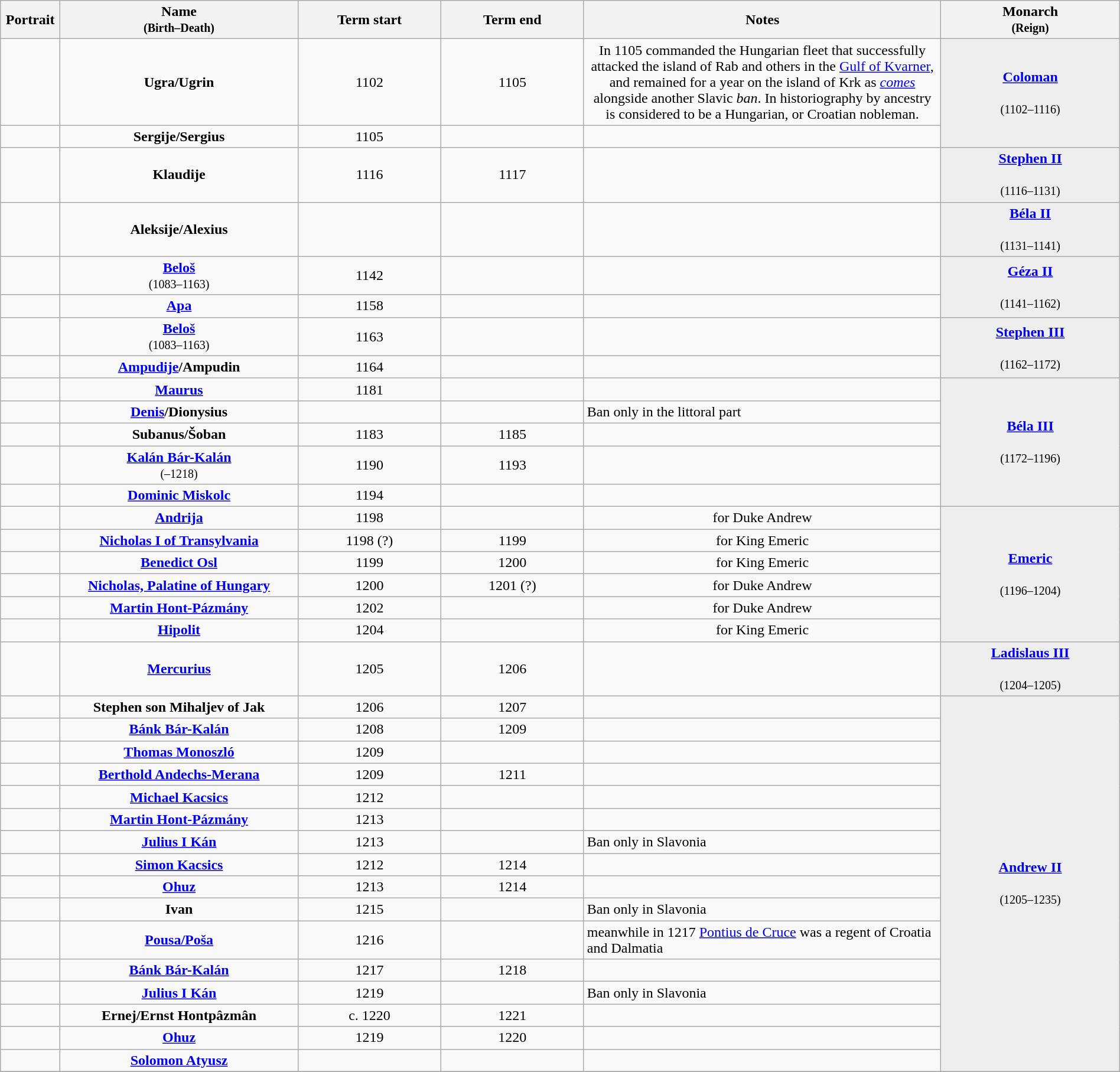<table class="wikitable" style="text-align:center" width="100%">
<tr>
<th width="5%">Portrait</th>
<th width="20%">Name<small><br>(Birth–Death)</small></th>
<th width="12%">Term start</th>
<th width="12%">Term end</th>
<th width="30%">Notes</th>
<th width="15%">Monarch<br><small>(Reign)</small></th>
</tr>
<tr>
<td></td>
<td><strong>Ugra/Ugrin</strong></td>
<td>1102</td>
<td>1105</td>
<td>In 1105 commanded the Hungarian fleet that successfully attacked the island of Rab and others in the <a href='#'>Gulf of Kvarner</a>, and remained for a year on the island of Krk as <em><a href='#'>comes</a></em> alongside another Slavic <em>ban</em>. In historiography by ancestry is considered to be a Hungarian, or Croatian nobleman.</td>
<td rowspan="2" bgcolor="#EEEEEE"><strong><a href='#'>Coloman</a></strong><br><br><small>(1102–1116)</small></td>
</tr>
<tr>
<td></td>
<td><strong>Sergije/Sergius</strong></td>
<td>1105</td>
<td></td>
<td></td>
</tr>
<tr>
<td></td>
<td><strong>Klaudije</strong></td>
<td>1116</td>
<td>1117</td>
<td></td>
<td rowspan="1" bgcolor="#EEEEEE"><strong><a href='#'>Stephen II</a></strong><br><br><small>(1116–1131)</small></td>
</tr>
<tr>
<td></td>
<td><strong>Aleksije/Alexius</strong></td>
<td></td>
<td></td>
<td></td>
<td rowspan="1" bgcolor="#EEEEEE"><strong><a href='#'>Béla II</a></strong><br><br><small>(1131–1141)</small></td>
</tr>
<tr>
<td></td>
<td><strong><a href='#'>Beloš</a></strong><br><small>(1083–1163)</small></td>
<td>1142</td>
<td></td>
<td></td>
<td rowspan="2" bgcolor="#EEEEEE"><strong><a href='#'>Géza II</a></strong><br><br><small>(1141–1162)</small></td>
</tr>
<tr>
<td></td>
<td><strong><a href='#'>Apa</a></strong></td>
<td>1158</td>
<td></td>
<td></td>
</tr>
<tr>
<td></td>
<td><strong><a href='#'>Beloš</a></strong><br><small>(1083–1163)</small></td>
<td>1163</td>
<td></td>
<td></td>
<td rowspan="2" bgcolor="#EEEEEE"><strong><a href='#'>Stephen III</a></strong><br><br><small>(1162–1172)</small></td>
</tr>
<tr>
<td></td>
<td><strong><a href='#'>Ampudije</a>/Ampudin</strong></td>
<td>1164</td>
<td></td>
<td></td>
</tr>
<tr>
<td></td>
<td><strong><a href='#'>Maurus</a></strong></td>
<td>1181</td>
<td></td>
<td></td>
<td rowspan="5" bgcolor="#EEEEEE"><strong><a href='#'>Béla III</a></strong><br><br><small>(1172–1196)</small></td>
</tr>
<tr>
<td></td>
<td><strong><a href='#'>Denis</a>/Dionysius</strong></td>
<td></td>
<td></td>
<td align="left">Ban only in the littoral part</td>
</tr>
<tr>
<td></td>
<td><strong>Subanus/Šoban</strong></td>
<td>1183</td>
<td>1185</td>
<td></td>
</tr>
<tr>
<td></td>
<td><strong><a href='#'>Kalán Bár-Kalán</a></strong><br><small>(–1218)</small></td>
<td>1190</td>
<td>1193</td>
<td></td>
</tr>
<tr>
<td></td>
<td><strong><a href='#'>Dominic Miskolc</a></strong></td>
<td>1194</td>
<td></td>
<td></td>
</tr>
<tr>
<td></td>
<td><strong><a href='#'>Andrija</a></strong></td>
<td>1198</td>
<td></td>
<td>for Duke Andrew</td>
<td rowspan="6" bgcolor="#EEEEEE"><strong><a href='#'>Emeric</a></strong><br><br><small>(1196–1204)</small></td>
</tr>
<tr>
<td></td>
<td><strong><a href='#'>Nicholas I of Transylvania</a></strong></td>
<td>1198 (?)</td>
<td>1199</td>
<td>for King Emeric</td>
</tr>
<tr>
<td></td>
<td><strong><a href='#'>Benedict Osl</a></strong></td>
<td>1199</td>
<td>1200</td>
<td>for King Emeric</td>
</tr>
<tr>
<td></td>
<td><strong><a href='#'>Nicholas, Palatine of Hungary</a></strong></td>
<td>1200</td>
<td>1201 (?)</td>
<td>for Duke Andrew</td>
</tr>
<tr>
<td></td>
<td><strong><a href='#'>Martin Hont-Pázmány</a></strong></td>
<td>1202</td>
<td></td>
<td>for Duke Andrew</td>
</tr>
<tr>
<td></td>
<td><strong><a href='#'>Hipolit</a></strong></td>
<td>1204</td>
<td></td>
<td>for King Emeric</td>
</tr>
<tr>
<td></td>
<td><strong><a href='#'>Mercurius</a></strong></td>
<td>1205</td>
<td>1206</td>
<td></td>
<td rowspan="1" bgcolor="#EEEEEE"><strong><a href='#'>Ladislaus III</a></strong><br><br><small>(1204–1205)</small></td>
</tr>
<tr>
<td></td>
<td><strong>Stephen son Mihaljev of Jak</strong></td>
<td>1206</td>
<td>1207</td>
<td></td>
<td rowspan="16" bgcolor="#EEEEEE"><strong><a href='#'>Andrew II</a></strong><br><br><small>(1205–1235)</small></td>
</tr>
<tr>
<td></td>
<td><strong><a href='#'>Bánk Bár-Kalán</a></strong></td>
<td>1208</td>
<td>1209</td>
<td></td>
</tr>
<tr>
<td></td>
<td><strong><a href='#'>Thomas Monoszló</a></strong></td>
<td>1209</td>
<td></td>
<td></td>
</tr>
<tr>
<td></td>
<td><strong><a href='#'>Berthold Andechs-Merana</a></strong></td>
<td>1209</td>
<td>1211</td>
<td></td>
</tr>
<tr>
<td></td>
<td><strong><a href='#'>Michael Kacsics</a></strong></td>
<td>1212</td>
<td></td>
<td></td>
</tr>
<tr>
<td></td>
<td><strong><a href='#'>Martin Hont-Pázmány</a></strong></td>
<td>1213</td>
<td></td>
<td></td>
</tr>
<tr>
<td></td>
<td><strong><a href='#'>Julius I Kán</a></strong></td>
<td>1213</td>
<td></td>
<td align="left">Ban only in Slavonia</td>
</tr>
<tr>
<td></td>
<td><strong><a href='#'>Simon Kacsics</a></strong></td>
<td>1212</td>
<td>1214</td>
<td></td>
</tr>
<tr>
<td></td>
<td><strong><a href='#'>Ohuz</a></strong></td>
<td>1213</td>
<td>1214</td>
<td></td>
</tr>
<tr>
<td></td>
<td><strong>Ivan</strong></td>
<td>1215</td>
<td></td>
<td align="left">Ban only in Slavonia</td>
</tr>
<tr>
<td></td>
<td><strong><a href='#'>Pousa/Poša</a></strong></td>
<td>1216</td>
<td></td>
<td align="left">meanwhile in 1217 <a href='#'>Pontius de Cruce</a> was a regent of Croatia and Dalmatia</td>
</tr>
<tr>
<td></td>
<td><strong><a href='#'>Bánk Bár-Kalán</a></strong></td>
<td>1217</td>
<td>1218</td>
<td></td>
</tr>
<tr>
<td></td>
<td><strong><a href='#'>Julius I Kán</a></strong></td>
<td>1219</td>
<td></td>
<td align="left">Ban only in Slavonia</td>
</tr>
<tr>
<td></td>
<td><strong>Ernej/Ernst Hontpâzmân</strong></td>
<td>c. 1220</td>
<td>1221</td>
<td></td>
</tr>
<tr>
<td></td>
<td><strong><a href='#'>Ohuz</a></strong></td>
<td>1219</td>
<td>1220</td>
<td></td>
</tr>
<tr>
<td></td>
<td><strong><a href='#'>Solomon Atyusz</a></strong></td>
<td></td>
<td></td>
<td></td>
</tr>
<tr>
</tr>
</table>
